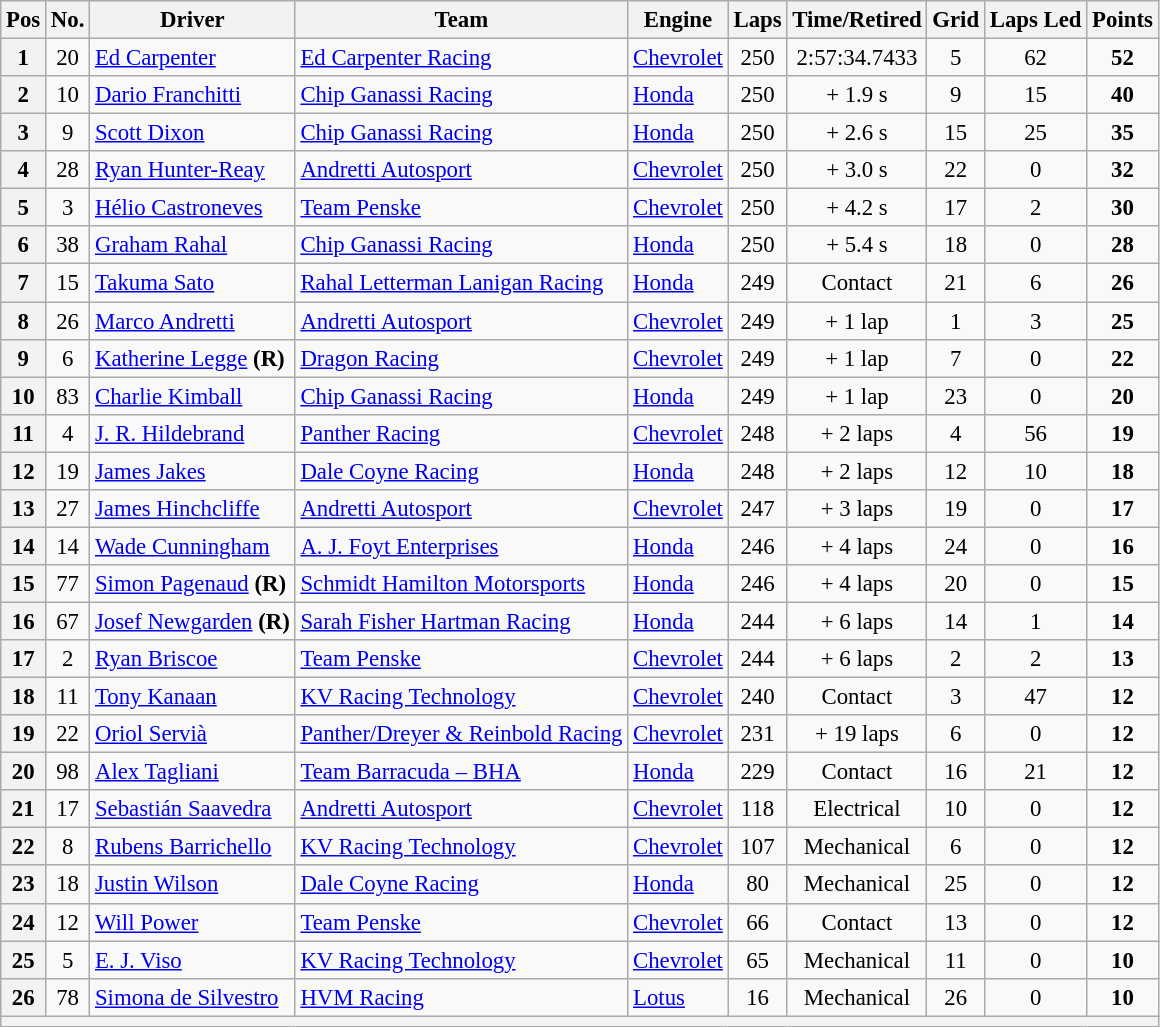<table class="wikitable" style="font-size: 95%">
<tr>
<th>Pos</th>
<th>No.</th>
<th>Driver</th>
<th>Team</th>
<th>Engine</th>
<th>Laps</th>
<th>Time/Retired</th>
<th>Grid</th>
<th>Laps Led</th>
<th>Points</th>
</tr>
<tr>
<th>1</th>
<td align="center">20</td>
<td> <a href='#'>Ed Carpenter</a></td>
<td><a href='#'>Ed Carpenter Racing</a></td>
<td><a href='#'>Chevrolet</a></td>
<td align=center>250</td>
<td align=center>2:57:34.7433</td>
<td align=center>5</td>
<td align=center>62</td>
<td align=center><strong>52</strong></td>
</tr>
<tr>
<th>2</th>
<td align="center">10</td>
<td> <a href='#'>Dario Franchitti</a></td>
<td><a href='#'>Chip Ganassi Racing</a></td>
<td><a href='#'>Honda</a></td>
<td align=center>250</td>
<td align=center>+ 1.9 s</td>
<td align=center>9</td>
<td align=center>15</td>
<td align=center><strong>40</strong></td>
</tr>
<tr>
<th>3</th>
<td align="center">9</td>
<td> <a href='#'>Scott Dixon</a></td>
<td><a href='#'>Chip Ganassi Racing</a></td>
<td><a href='#'>Honda</a></td>
<td align=center>250</td>
<td align=center>+ 2.6 s</td>
<td align=center>15</td>
<td align=center>25</td>
<td align=center><strong>35</strong></td>
</tr>
<tr>
<th>4</th>
<td align="center">28</td>
<td> <a href='#'>Ryan Hunter-Reay</a></td>
<td><a href='#'>Andretti Autosport</a></td>
<td><a href='#'>Chevrolet</a></td>
<td align=center>250</td>
<td align=center>+ 3.0 s</td>
<td align=center>22</td>
<td align=center>0</td>
<td align=center><strong>32</strong></td>
</tr>
<tr>
<th>5</th>
<td align="center">3</td>
<td> <a href='#'>Hélio Castroneves</a></td>
<td><a href='#'>Team Penske</a></td>
<td><a href='#'>Chevrolet</a></td>
<td align=center>250</td>
<td align=center>+ 4.2 s</td>
<td align=center>17</td>
<td align=center>2</td>
<td align=center><strong>30</strong></td>
</tr>
<tr>
<th>6</th>
<td align="center">38</td>
<td> <a href='#'>Graham Rahal</a></td>
<td><a href='#'>Chip Ganassi Racing</a></td>
<td><a href='#'>Honda</a></td>
<td align=center>250</td>
<td align=center>+ 5.4 s</td>
<td align=center>18</td>
<td align=center>0</td>
<td align=center><strong>28</strong></td>
</tr>
<tr>
<th>7</th>
<td align="center">15</td>
<td> <a href='#'>Takuma Sato</a></td>
<td><a href='#'>Rahal Letterman Lanigan Racing</a></td>
<td><a href='#'>Honda</a></td>
<td align=center>249</td>
<td align=center>Contact</td>
<td align=center>21</td>
<td align=center>6</td>
<td align=center><strong>26</strong></td>
</tr>
<tr>
<th>8</th>
<td align="center">26</td>
<td> <a href='#'>Marco Andretti</a></td>
<td><a href='#'>Andretti Autosport</a></td>
<td><a href='#'>Chevrolet</a></td>
<td align=center>249</td>
<td align=center>+ 1 lap</td>
<td align=center>1</td>
<td align=center>3</td>
<td align=center><strong>25</strong></td>
</tr>
<tr>
<th>9</th>
<td align="center">6</td>
<td> <a href='#'>Katherine Legge</a> <strong>(R)</strong></td>
<td><a href='#'>Dragon Racing</a></td>
<td><a href='#'>Chevrolet</a></td>
<td align=center>249</td>
<td align=center>+ 1 lap</td>
<td align=center>7</td>
<td align=center>0</td>
<td align=center><strong>22</strong></td>
</tr>
<tr>
<th>10</th>
<td align="center">83</td>
<td> <a href='#'>Charlie Kimball</a></td>
<td><a href='#'>Chip Ganassi Racing</a></td>
<td><a href='#'>Honda</a></td>
<td align=center>249</td>
<td align=center>+ 1 lap</td>
<td align=center>23</td>
<td align=center>0</td>
<td align=center><strong>20</strong></td>
</tr>
<tr>
<th>11</th>
<td align="center">4</td>
<td> <a href='#'>J. R. Hildebrand</a></td>
<td><a href='#'>Panther Racing</a></td>
<td><a href='#'>Chevrolet</a></td>
<td align=center>248</td>
<td align=center>+ 2 laps</td>
<td align=center>4</td>
<td align=center>56</td>
<td align=center><strong>19</strong></td>
</tr>
<tr>
<th>12</th>
<td align="center">19</td>
<td> <a href='#'>James Jakes</a></td>
<td><a href='#'>Dale Coyne Racing</a></td>
<td><a href='#'>Honda</a></td>
<td align=center>248</td>
<td align=center>+ 2 laps</td>
<td align=center>12</td>
<td align=center>10</td>
<td align=center><strong>18</strong></td>
</tr>
<tr>
<th>13</th>
<td align="center">27</td>
<td> <a href='#'>James Hinchcliffe</a></td>
<td><a href='#'>Andretti Autosport</a></td>
<td><a href='#'>Chevrolet</a></td>
<td align=center>247</td>
<td align=center>+ 3 laps</td>
<td align=center>19</td>
<td align=center>0</td>
<td align=center><strong>17</strong></td>
</tr>
<tr>
<th>14</th>
<td align="center">14</td>
<td> <a href='#'>Wade Cunningham</a></td>
<td><a href='#'>A. J. Foyt Enterprises</a></td>
<td><a href='#'>Honda</a></td>
<td align=center>246</td>
<td align=center>+ 4 laps</td>
<td align=center>24</td>
<td align=center>0</td>
<td align=center><strong>16</strong></td>
</tr>
<tr>
<th>15</th>
<td align=center>77</td>
<td> <a href='#'>Simon Pagenaud</a> <strong>(R)</strong></td>
<td><a href='#'>Schmidt Hamilton Motorsports</a></td>
<td><a href='#'>Honda</a></td>
<td align=center>246</td>
<td align=center>+ 4 laps</td>
<td align=center>20</td>
<td align=center>0</td>
<td align=center><strong>15</strong></td>
</tr>
<tr>
<th>16</th>
<td align="center">67</td>
<td> <a href='#'>Josef Newgarden</a> <strong>(R)</strong></td>
<td><a href='#'>Sarah Fisher Hartman Racing</a></td>
<td><a href='#'>Honda</a></td>
<td align=center>244</td>
<td align=center>+ 6 laps</td>
<td align=center>14</td>
<td align=center>1</td>
<td align=center><strong>14</strong></td>
</tr>
<tr>
<th>17</th>
<td align="center">2</td>
<td> <a href='#'>Ryan Briscoe</a></td>
<td><a href='#'>Team Penske</a></td>
<td><a href='#'>Chevrolet</a></td>
<td align=center>244</td>
<td align=center>+ 6 laps</td>
<td align=center>2</td>
<td align=center>2</td>
<td align=center><strong>13</strong></td>
</tr>
<tr>
<th>18</th>
<td align="center">11</td>
<td> <a href='#'>Tony Kanaan</a></td>
<td><a href='#'>KV Racing Technology</a></td>
<td><a href='#'>Chevrolet</a></td>
<td align=center>240</td>
<td align=center>Contact</td>
<td align=center>3</td>
<td align=center>47</td>
<td align=center><strong>12</strong></td>
</tr>
<tr>
<th>19</th>
<td align="center">22</td>
<td> <a href='#'>Oriol Servià</a></td>
<td><a href='#'>Panther/Dreyer & Reinbold Racing</a></td>
<td><a href='#'>Chevrolet</a></td>
<td align=center>231</td>
<td align=center>+ 19 laps</td>
<td align=center>6</td>
<td align=center>0</td>
<td align=center><strong>12</strong></td>
</tr>
<tr>
<th>20</th>
<td align="center">98</td>
<td> <a href='#'>Alex Tagliani</a></td>
<td><a href='#'>Team Barracuda – BHA</a></td>
<td><a href='#'>Honda</a></td>
<td align=center>229</td>
<td align=center>Contact</td>
<td align=center>16</td>
<td align=center>21</td>
<td align=center><strong>12</strong></td>
</tr>
<tr>
<th>21</th>
<td align="center">17</td>
<td> <a href='#'>Sebastián Saavedra</a></td>
<td><a href='#'>Andretti Autosport</a></td>
<td><a href='#'>Chevrolet</a></td>
<td align=center>118</td>
<td align=center>Electrical</td>
<td align=center>10</td>
<td align=center>0</td>
<td align=center><strong>12</strong></td>
</tr>
<tr>
<th>22</th>
<td align="center">8</td>
<td> <a href='#'>Rubens Barrichello</a></td>
<td><a href='#'>KV Racing Technology</a></td>
<td><a href='#'>Chevrolet</a></td>
<td align=center>107</td>
<td align=center>Mechanical</td>
<td align=center>6</td>
<td align=center>0</td>
<td align=center><strong>12</strong></td>
</tr>
<tr>
<th>23</th>
<td align="center">18</td>
<td> <a href='#'>Justin Wilson</a></td>
<td><a href='#'>Dale Coyne Racing</a></td>
<td><a href='#'>Honda</a></td>
<td align=center>80</td>
<td align=center>Mechanical</td>
<td align=center>25</td>
<td align=center>0</td>
<td align=center><strong>12</strong></td>
</tr>
<tr>
<th>24</th>
<td align="center">12</td>
<td> <a href='#'>Will Power</a></td>
<td><a href='#'>Team Penske</a></td>
<td><a href='#'>Chevrolet</a></td>
<td align=center>66</td>
<td align=center>Contact</td>
<td align=center>13</td>
<td align=center>0</td>
<td align=center><strong>12</strong></td>
</tr>
<tr>
<th>25</th>
<td align="center">5</td>
<td> <a href='#'>E. J. Viso</a></td>
<td><a href='#'>KV Racing Technology</a></td>
<td><a href='#'>Chevrolet</a></td>
<td align=center>65</td>
<td align=center>Mechanical</td>
<td align=center>11</td>
<td align=center>0</td>
<td align=center><strong>10</strong></td>
</tr>
<tr>
<th>26</th>
<td align="center">78</td>
<td> <a href='#'>Simona de Silvestro</a></td>
<td><a href='#'>HVM Racing</a></td>
<td><a href='#'>Lotus</a></td>
<td align=center>16</td>
<td align=center>Mechanical</td>
<td align=center>26</td>
<td align=center>0</td>
<td align=center><strong>10</strong></td>
</tr>
<tr>
<th colspan=10></th>
</tr>
</table>
